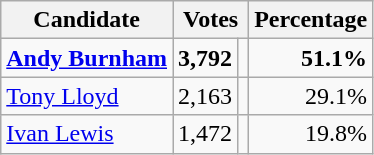<table class="wikitable" style="text-align:right;">
<tr>
<th>Candidate</th>
<th colspan="2">Votes</th>
<th>Percentage </th>
</tr>
<tr>
<td style="text-align:left;"><strong><a href='#'>Andy Burnham</a></strong></td>
<td><strong>3,792</strong></td>
<td align=center></td>
<td><strong>51.1%</strong></td>
</tr>
<tr>
<td style="text-align:left;"><a href='#'>Tony Lloyd</a></td>
<td>2,163</td>
<td align=center></td>
<td>29.1%</td>
</tr>
<tr>
<td style="text-align:left;"><a href='#'>Ivan Lewis</a></td>
<td>1,472</td>
<td align=center></td>
<td>19.8%</td>
</tr>
</table>
